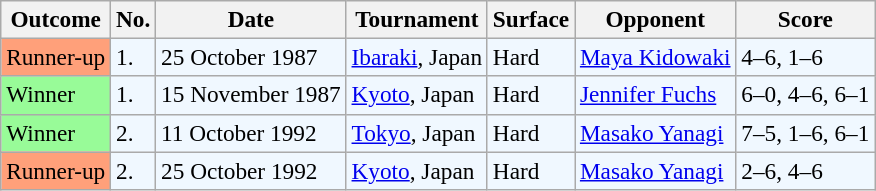<table class="sortable wikitable" style=font-size:97%>
<tr>
<th>Outcome</th>
<th>No.</th>
<th>Date</th>
<th>Tournament</th>
<th>Surface</th>
<th>Opponent</th>
<th>Score</th>
</tr>
<tr style="background:#f0f8ff;">
<td bgcolor=FFA07A>Runner-up</td>
<td>1.</td>
<td>25 October 1987</td>
<td><a href='#'>Ibaraki</a>, Japan</td>
<td>Hard</td>
<td> <a href='#'>Maya Kidowaki</a></td>
<td>4–6, 1–6</td>
</tr>
<tr style="background:#f0f8ff;">
<td style="background:#98fb98;">Winner</td>
<td>1.</td>
<td>15 November 1987</td>
<td><a href='#'>Kyoto</a>, Japan</td>
<td>Hard</td>
<td> <a href='#'>Jennifer Fuchs</a></td>
<td>6–0, 4–6, 6–1</td>
</tr>
<tr style="background:#f0f8ff;">
<td style="background:#98fb98;">Winner</td>
<td>2.</td>
<td>11 October 1992</td>
<td><a href='#'>Tokyo</a>, Japan</td>
<td>Hard</td>
<td> <a href='#'>Masako Yanagi</a></td>
<td>7–5, 1–6, 6–1</td>
</tr>
<tr style="background:#f0f8ff;">
<td bgcolor=FFA07A>Runner-up</td>
<td>2.</td>
<td>25 October 1992</td>
<td><a href='#'>Kyoto</a>, Japan</td>
<td>Hard</td>
<td> <a href='#'>Masako Yanagi</a></td>
<td>2–6, 4–6</td>
</tr>
</table>
